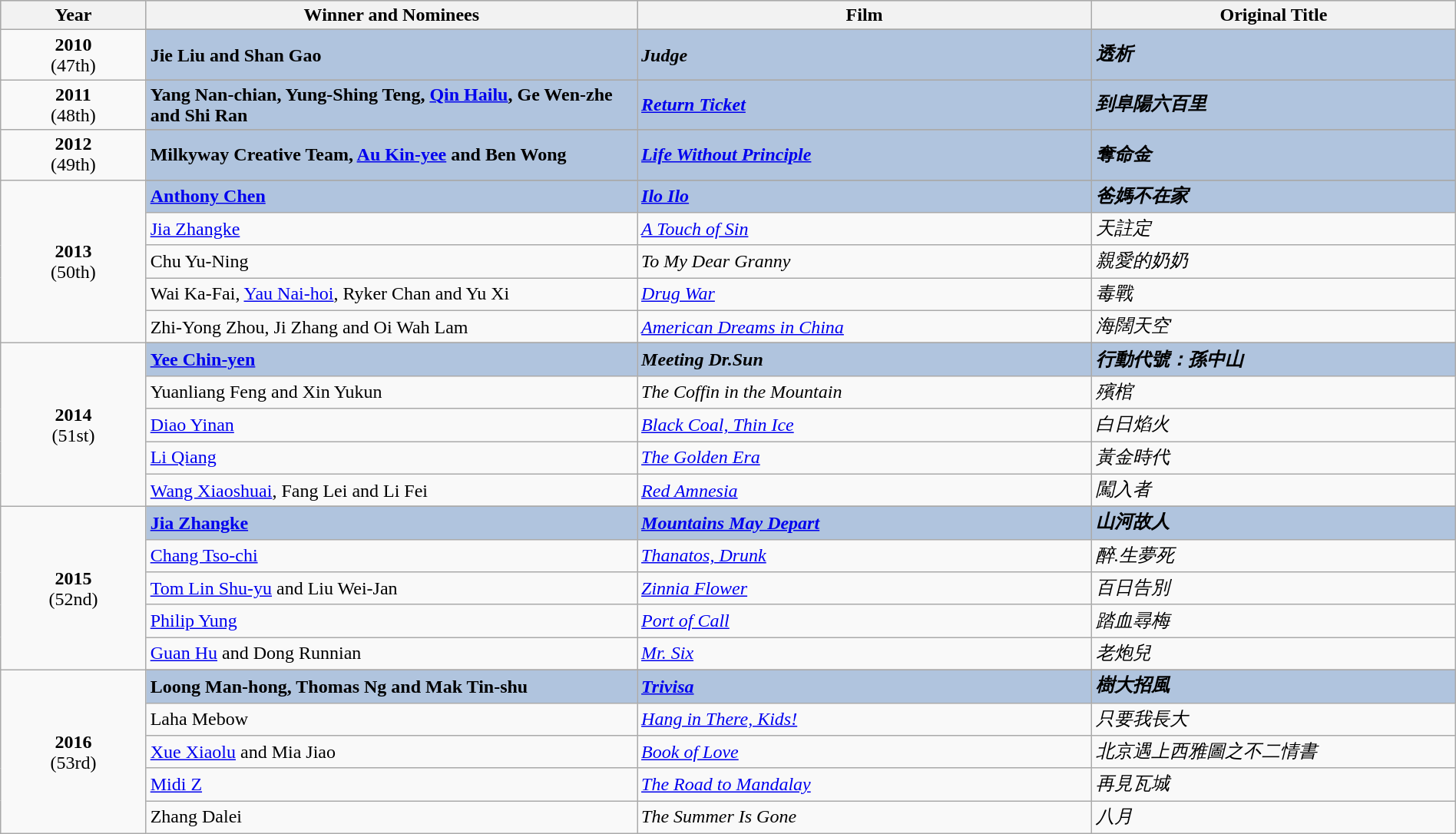<table class="wikitable" style="width:100%;" cellpadding="5">
<tr style="background:#bebebe;">
<th style="width:8%;">Year</th>
<th style="width:27%;">Winner and Nominees</th>
<th style="width:25%;">Film</th>
<th style="width:20%;">Original Title</th>
</tr>
<tr>
<td rowspan="2" style="text-align:center"><strong>2010</strong><br>(47th)</td>
</tr>
<tr style="background:#B0C4DE;">
<td><strong>Jie Liu and Shan Gao</strong></td>
<td><strong><em>Judge</em></strong></td>
<td><strong><em>透析</em></strong></td>
</tr>
<tr>
<td rowspan="2" style="text-align:center"><strong>2011</strong><br>(48th)</td>
</tr>
<tr style="background:#B0C4DE;">
<td><strong>Yang Nan-chian, Yung-Shing Teng, <a href='#'>Qin Hailu</a>, Ge Wen-zhe and Shi Ran</strong></td>
<td><strong><em><a href='#'>Return Ticket</a></em></strong></td>
<td><strong><em>到阜陽六百里</em></strong></td>
</tr>
<tr>
<td rowspan="2" style="text-align:center"><strong>2012</strong><br>(49th)</td>
</tr>
<tr style="background:#B0C4DE;">
<td><strong>Milkyway Creative Team, <a href='#'>Au Kin-yee</a> and Ben Wong</strong></td>
<td><strong><em><a href='#'>Life Without Principle</a></em></strong></td>
<td><strong><em>奪命金</em></strong></td>
</tr>
<tr>
<td rowspan="6" style="text-align:center"><strong>2013</strong><br>(50th)</td>
</tr>
<tr style="background:#B0C4DE;">
<td><strong><a href='#'>Anthony Chen</a></strong></td>
<td><strong><em><a href='#'>Ilo Ilo</a></em></strong></td>
<td><strong><em>爸媽不在家</em></strong></td>
</tr>
<tr>
<td><a href='#'>Jia Zhangke</a></td>
<td><em><a href='#'>A Touch of Sin</a></em></td>
<td><em>天註定</em></td>
</tr>
<tr>
<td>Chu Yu-Ning</td>
<td><em>To My Dear Granny</em></td>
<td><em>親愛的奶奶</em></td>
</tr>
<tr>
<td>Wai Ka-Fai, <a href='#'>Yau Nai-hoi</a>, Ryker Chan and Yu Xi</td>
<td><em><a href='#'>Drug War</a></em></td>
<td><em>毒戰</em></td>
</tr>
<tr>
<td>Zhi-Yong Zhou, Ji Zhang and Oi Wah Lam</td>
<td><em><a href='#'>American Dreams in China</a></em></td>
<td><em>海闊天空</em></td>
</tr>
<tr>
<td rowspan="6" style="text-align:center"><strong>2014</strong><br>(51st)</td>
</tr>
<tr style="background:#B0C4DE;">
<td><strong><a href='#'>Yee Chin-yen</a></strong></td>
<td><strong><em>Meeting Dr.Sun</em></strong></td>
<td><strong><em>行動代號：孫中山</em></strong></td>
</tr>
<tr>
<td>Yuanliang Feng and Xin Yukun</td>
<td><em>The Coffin in the Mountain</em></td>
<td><em>殯棺</em></td>
</tr>
<tr>
<td><a href='#'>Diao Yinan</a></td>
<td><em><a href='#'>Black Coal, Thin Ice</a></em></td>
<td><em>白日焰火</em></td>
</tr>
<tr>
<td><a href='#'>Li Qiang</a></td>
<td><em><a href='#'>The Golden Era</a></em></td>
<td><em>黃金時代</em></td>
</tr>
<tr>
<td><a href='#'>Wang Xiaoshuai</a>, Fang Lei and Li Fei</td>
<td><em><a href='#'>Red Amnesia</a></em></td>
<td><em>闖入者</em></td>
</tr>
<tr>
<td rowspan="6" style="text-align:center"><strong>2015</strong><br>(52nd)</td>
</tr>
<tr style="background:#B0C4DE;">
<td><strong><a href='#'>Jia Zhangke</a></strong></td>
<td><strong><em><a href='#'>Mountains May Depart</a></em></strong></td>
<td><strong><em>山河故人</em></strong></td>
</tr>
<tr>
<td><a href='#'>Chang Tso-chi</a></td>
<td><em><a href='#'>Thanatos, Drunk</a></em></td>
<td><em>醉.生夢死</em></td>
</tr>
<tr>
<td><a href='#'>Tom Lin Shu-yu</a> and Liu Wei-Jan</td>
<td><em><a href='#'>Zinnia Flower</a></em></td>
<td><em>百日告別</em></td>
</tr>
<tr>
<td><a href='#'>Philip Yung</a></td>
<td><em><a href='#'>Port of Call</a></em></td>
<td><em>踏血尋梅</em></td>
</tr>
<tr>
<td><a href='#'>Guan Hu</a> and Dong Runnian</td>
<td><em><a href='#'>Mr. Six</a></em></td>
<td><em>老炮兒</em></td>
</tr>
<tr>
<td rowspan="6" style="text-align:center"><strong>2016</strong><br>(53rd)</td>
</tr>
<tr style="background:#B0C4DE;">
<td><strong>Loong Man-hong, Thomas Ng and Mak Tin-shu</strong></td>
<td><strong><em><a href='#'>Trivisa</a></em></strong></td>
<td><strong><em>樹大招風</em></strong></td>
</tr>
<tr>
<td>Laha Mebow</td>
<td><em><a href='#'>Hang in There, Kids!</a></em></td>
<td><em>只要我長大</em></td>
</tr>
<tr>
<td><a href='#'>Xue Xiaolu</a> and Mia Jiao</td>
<td><em><a href='#'>Book of Love</a></em></td>
<td><em>北京遇上西雅圖之不二情書</em></td>
</tr>
<tr>
<td><a href='#'>Midi Z</a></td>
<td><em><a href='#'>The Road to Mandalay</a></em></td>
<td><em>再見瓦城</em></td>
</tr>
<tr>
<td>Zhang Dalei</td>
<td><em>The Summer Is Gone</em></td>
<td><em>八月</em></td>
</tr>
</table>
